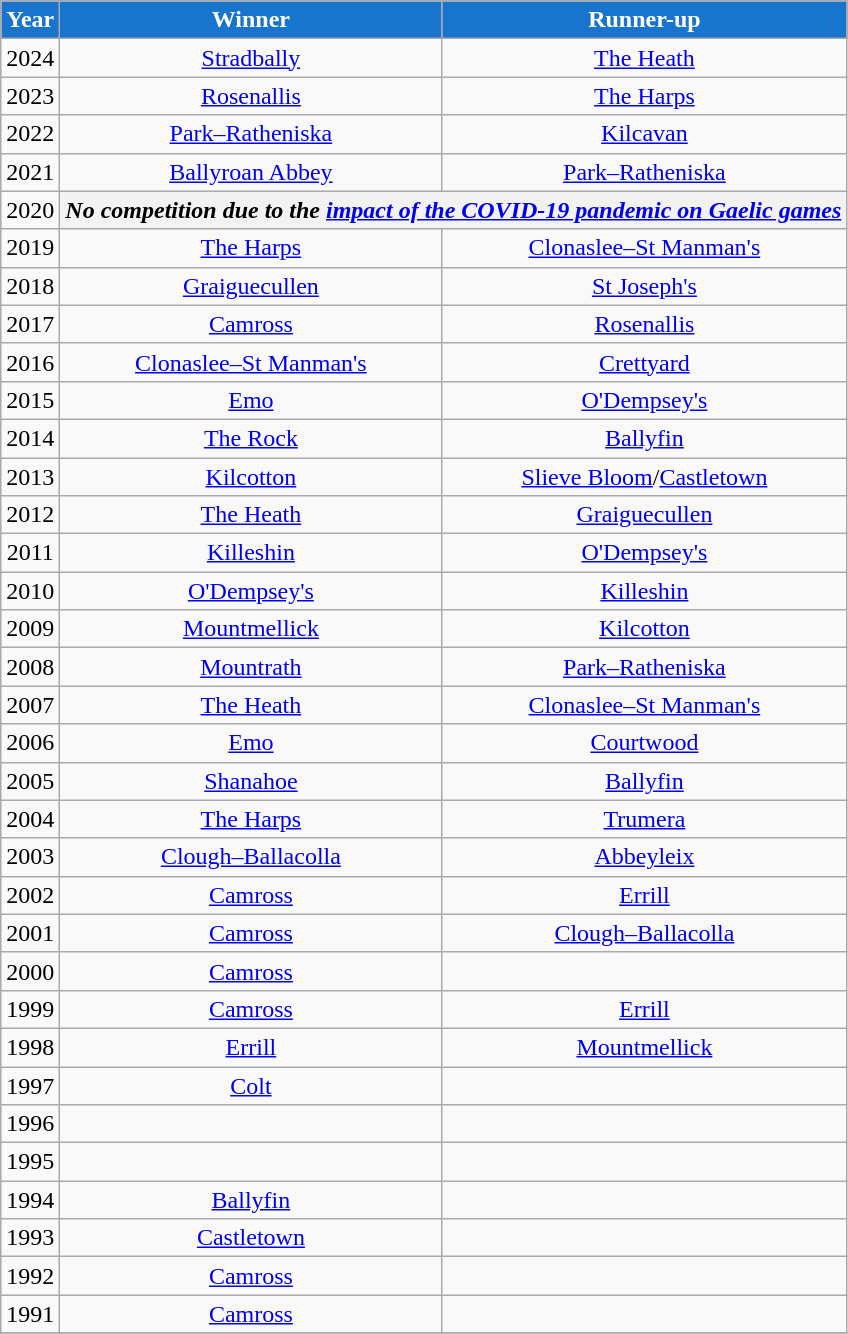<table class="wikitable" style="text-align:center;">
<tr>
<th style="background:#1874CD;color:white">Year</th>
<th style="background:#1874CD;color:white">Winner</th>
<th style="background:#1874CD;color:white">Runner-up</th>
</tr>
<tr>
<td>2024</td>
<td><a href='#'>Stradbally</a></td>
<td><a href='#'>The Heath</a></td>
</tr>
<tr>
<td>2023</td>
<td><a href='#'>Rosenallis</a></td>
<td><a href='#'>The Harps</a></td>
</tr>
<tr>
<td>2022</td>
<td><a href='#'>Park–Ratheniska</a></td>
<td><a href='#'>Kilcavan</a></td>
</tr>
<tr>
<td>2021</td>
<td><a href='#'>Ballyroan Abbey</a></td>
<td><a href='#'>Park–Ratheniska</a></td>
</tr>
<tr>
<td>2020</td>
<th colspan=2 align=center><em>No competition due to the <a href='#'>impact of the COVID-19 pandemic on Gaelic games</a></em></th>
</tr>
<tr>
<td>2019</td>
<td><a href='#'>The Harps</a></td>
<td><a href='#'>Clonaslee–St Manman's</a></td>
</tr>
<tr>
<td>2018</td>
<td><a href='#'>Graiguecullen</a></td>
<td><a href='#'>St Joseph's</a></td>
</tr>
<tr>
<td>2017</td>
<td><a href='#'>Camross</a></td>
<td><a href='#'>Rosenallis</a></td>
</tr>
<tr>
<td>2016</td>
<td><a href='#'>Clonaslee–St Manman's</a></td>
<td><a href='#'>Crettyard</a></td>
</tr>
<tr>
<td>2015</td>
<td><a href='#'>Emo</a></td>
<td><a href='#'>O'Dempsey's</a></td>
</tr>
<tr>
<td>2014</td>
<td><a href='#'>The Rock</a></td>
<td><a href='#'>Ballyfin</a></td>
</tr>
<tr>
<td>2013</td>
<td><a href='#'>Kilcotton</a></td>
<td><a href='#'>Slieve Bloom</a>/<a href='#'>Castletown</a></td>
</tr>
<tr>
<td>2012</td>
<td><a href='#'>The Heath</a></td>
<td><a href='#'>Graiguecullen</a></td>
</tr>
<tr>
<td>2011</td>
<td><a href='#'>Killeshin</a></td>
<td><a href='#'>O'Dempsey's</a></td>
</tr>
<tr>
<td>2010</td>
<td><a href='#'>O'Dempsey's</a></td>
<td><a href='#'>Killeshin</a></td>
</tr>
<tr>
<td>2009</td>
<td><a href='#'>Mountmellick</a></td>
<td><a href='#'>Kilcotton</a></td>
</tr>
<tr>
<td>2008</td>
<td><a href='#'>Mountrath</a></td>
<td><a href='#'>Park–Ratheniska</a></td>
</tr>
<tr>
<td>2007</td>
<td><a href='#'>The Heath</a></td>
<td><a href='#'>Clonaslee–St Manman's</a></td>
</tr>
<tr>
<td>2006</td>
<td><a href='#'>Emo</a></td>
<td><a href='#'>Courtwood</a></td>
</tr>
<tr>
<td>2005</td>
<td><a href='#'>Shanahoe</a></td>
<td><a href='#'>Ballyfin</a></td>
</tr>
<tr>
<td>2004</td>
<td><a href='#'>The Harps</a></td>
<td><a href='#'>Trumera</a></td>
</tr>
<tr>
<td>2003</td>
<td><a href='#'>Clough–Ballacolla</a></td>
<td><a href='#'>Abbeyleix</a></td>
</tr>
<tr>
<td>2002</td>
<td><a href='#'>Camross</a></td>
<td><a href='#'>Errill</a></td>
</tr>
<tr>
<td>2001</td>
<td><a href='#'>Camross</a></td>
<td><a href='#'>Clough–Ballacolla</a></td>
</tr>
<tr>
<td>2000</td>
<td><a href='#'>Camross</a></td>
<td></td>
</tr>
<tr>
<td>1999</td>
<td><a href='#'>Camross</a></td>
<td><a href='#'>Errill</a></td>
</tr>
<tr>
<td>1998</td>
<td><a href='#'>Errill</a></td>
<td><a href='#'>Mountmellick</a></td>
</tr>
<tr>
<td>1997</td>
<td><a href='#'>Colt</a></td>
<td></td>
</tr>
<tr>
<td>1996</td>
<td></td>
<td></td>
</tr>
<tr>
<td>1995</td>
<td></td>
<td></td>
</tr>
<tr>
<td>1994</td>
<td><a href='#'>Ballyfin</a></td>
<td></td>
</tr>
<tr>
<td>1993</td>
<td><a href='#'>Castletown</a></td>
<td></td>
</tr>
<tr>
<td>1992</td>
<td><a href='#'>Camross</a></td>
<td></td>
</tr>
<tr>
<td>1991</td>
<td><a href='#'>Camross</a></td>
<td></td>
</tr>
<tr>
</tr>
</table>
